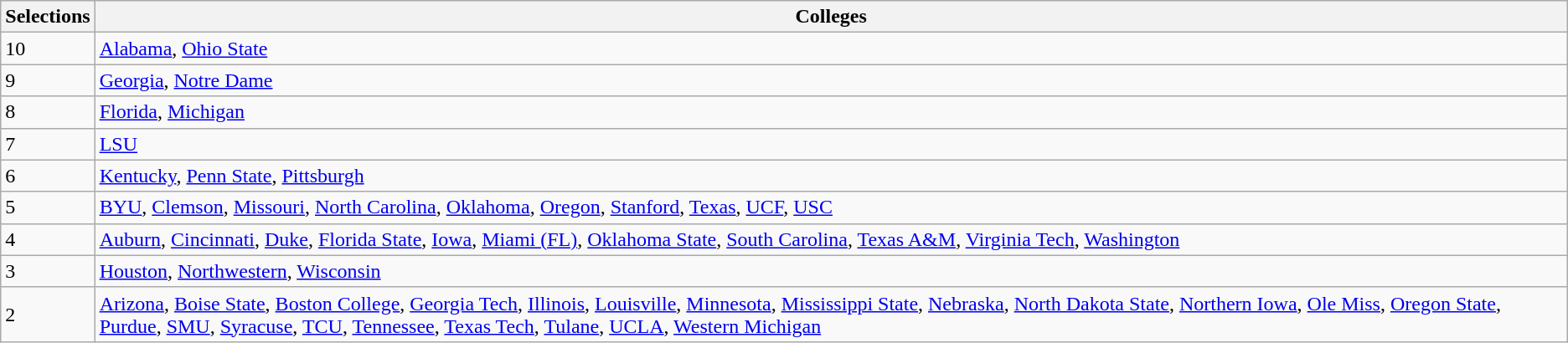<table class="wikitable ">
<tr>
<th>Selections</th>
<th>Colleges</th>
</tr>
<tr>
<td>10</td>
<td><a href='#'>Alabama</a>, <a href='#'>Ohio State</a></td>
</tr>
<tr>
<td>9</td>
<td><a href='#'>Georgia</a>, <a href='#'>Notre Dame</a></td>
</tr>
<tr>
<td>8</td>
<td><a href='#'>Florida</a>, <a href='#'>Michigan</a></td>
</tr>
<tr>
<td>7</td>
<td><a href='#'>LSU</a></td>
</tr>
<tr>
<td>6</td>
<td><a href='#'>Kentucky</a>, <a href='#'>Penn State</a>, <a href='#'>Pittsburgh</a></td>
</tr>
<tr>
<td>5</td>
<td><a href='#'>BYU</a>, <a href='#'>Clemson</a>, <a href='#'>Missouri</a>, <a href='#'>North Carolina</a>, <a href='#'>Oklahoma</a>, <a href='#'>Oregon</a>, <a href='#'>Stanford</a>, <a href='#'>Texas</a>, <a href='#'>UCF</a>, <a href='#'>USC</a></td>
</tr>
<tr>
<td>4</td>
<td><a href='#'>Auburn</a>, <a href='#'>Cincinnati</a>, <a href='#'>Duke</a>, <a href='#'>Florida State</a>, <a href='#'>Iowa</a>, <a href='#'>Miami (FL)</a>, <a href='#'>Oklahoma State</a>, <a href='#'>South Carolina</a>, <a href='#'>Texas A&M</a>, <a href='#'>Virginia Tech</a>, <a href='#'>Washington</a></td>
</tr>
<tr>
<td>3</td>
<td><a href='#'>Houston</a>, <a href='#'>Northwestern</a>, <a href='#'>Wisconsin</a></td>
</tr>
<tr>
<td>2</td>
<td><a href='#'>Arizona</a>, <a href='#'>Boise State</a>, <a href='#'>Boston College</a>, <a href='#'>Georgia Tech</a>, <a href='#'>Illinois</a>, <a href='#'>Louisville</a>, <a href='#'>Minnesota</a>, <a href='#'>Mississippi State</a>, <a href='#'>Nebraska</a>, <a href='#'>North Dakota State</a>, <a href='#'>Northern Iowa</a>, <a href='#'>Ole Miss</a>, <a href='#'>Oregon State</a>, <a href='#'>Purdue</a>, <a href='#'>SMU</a>, <a href='#'>Syracuse</a>, <a href='#'>TCU</a>, <a href='#'>Tennessee</a>, <a href='#'>Texas Tech</a>, <a href='#'>Tulane</a>, <a href='#'>UCLA</a>, <a href='#'>Western Michigan</a></td>
</tr>
</table>
